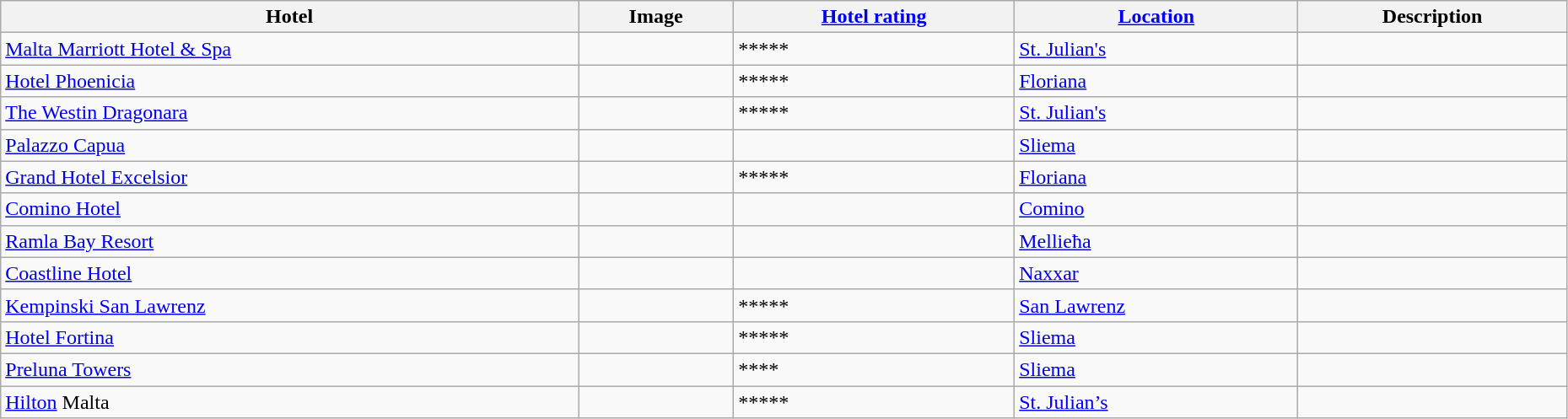<table class="wikitable sortable" style="width:98%">
<tr>
<th><strong>Hotel</strong></th>
<th class="unsortable"><strong>Image</strong></th>
<th><strong><a href='#'>Hotel rating</a></strong></th>
<th><strong><a href='#'>Location</a></strong></th>
<th class="unsortable"><strong>Description</strong></th>
</tr>
<tr>
<td><a href='#'>Malta Marriott Hotel & Spa</a></td>
<td></td>
<td>*****</td>
<td><a href='#'>St. Julian's</a></td>
<td></td>
</tr>
<tr>
<td><a href='#'>Hotel Phoenicia</a></td>
<td></td>
<td>*****</td>
<td><a href='#'>Floriana</a></td>
<td></td>
</tr>
<tr>
<td><a href='#'>The Westin Dragonara</a></td>
<td></td>
<td>*****</td>
<td><a href='#'>St. Julian's</a></td>
<td></td>
</tr>
<tr>
<td><a href='#'>Palazzo Capua</a></td>
<td></td>
<td></td>
<td><a href='#'>Sliema</a></td>
<td></td>
</tr>
<tr>
<td><a href='#'>Grand Hotel Excelsior</a></td>
<td></td>
<td>*****</td>
<td><a href='#'>Floriana</a></td>
<td></td>
</tr>
<tr>
<td><a href='#'>Comino Hotel</a></td>
<td></td>
<td></td>
<td><a href='#'>Comino</a></td>
<td></td>
</tr>
<tr>
<td><a href='#'>Ramla Bay Resort</a></td>
<td></td>
<td></td>
<td><a href='#'>Mellieħa</a></td>
<td></td>
</tr>
<tr>
<td><a href='#'>Coastline Hotel</a></td>
<td></td>
<td></td>
<td><a href='#'>Naxxar</a></td>
<td></td>
</tr>
<tr>
<td><a href='#'>Kempinski San Lawrenz</a></td>
<td></td>
<td>*****</td>
<td><a href='#'>San Lawrenz</a></td>
<td></td>
</tr>
<tr>
<td><a href='#'>Hotel Fortina</a></td>
<td></td>
<td>*****</td>
<td><a href='#'>Sliema</a></td>
<td></td>
</tr>
<tr>
<td><a href='#'>Preluna Towers</a></td>
<td></td>
<td>****</td>
<td><a href='#'>Sliema</a></td>
<td></td>
</tr>
<tr>
<td><a href='#'>Hilton</a> Malta</td>
<td></td>
<td>*****</td>
<td><a href='#'>St. Julian’s</a></td>
<td></td>
</tr>
</table>
